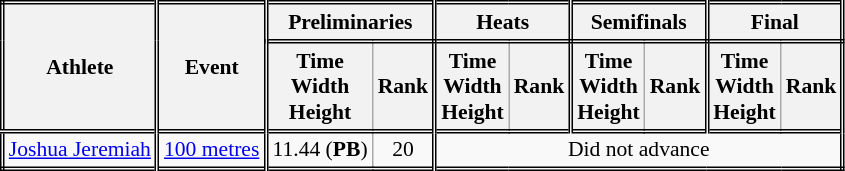<table class=wikitable style="font-size:90%; border: double;">
<tr>
<th rowspan="2" style="border-right:double">Athlete</th>
<th rowspan="2" style="border-right:double">Event</th>
<th colspan="2" style="border-right:double; border-bottom:double;">Preliminaries</th>
<th colspan="2" style="border-right:double; border-bottom:double;">Heats</th>
<th colspan="2" style="border-right:double; border-bottom:double;">Semifinals</th>
<th colspan="2" style="border-right:double; border-bottom:double;">Final</th>
</tr>
<tr>
<th>Time<br>Width<br>Height</th>
<th style="border-right:double">Rank</th>
<th>Time<br>Width<br>Height</th>
<th style="border-right:double">Rank</th>
<th>Time<br>Width<br>Height</th>
<th style="border-right:double">Rank</th>
<th>Time<br>Width<br>Height</th>
<th style="border-right:double">Rank</th>
</tr>
<tr style="border-top: double;">
<td style="border-right:double"><a href='#'>Joshua Jeremiah</a></td>
<td style="border-right:double"><a href='#'>100 metres</a></td>
<td align=center>11.44 (<strong>PB</strong>)</td>
<td style="border-right:double" align=center>20</td>
<td colspan="6" align=center>Did not advance</td>
</tr>
</table>
